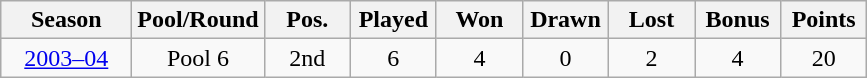<table class="wikitable" style="text-align:center">
<tr>
<th width="80px">Season</th>
<th width="80px">Pool/Round</th>
<th width="50px">Pos.</th>
<th width="50px">Played</th>
<th width="50px">Won</th>
<th width="50px">Drawn</th>
<th width="50px">Lost</th>
<th width="50px">Bonus</th>
<th width="50px">Points</th>
</tr>
<tr>
<td><a href='#'>2003–04</a></td>
<td>Pool 6</td>
<td>2nd</td>
<td>6</td>
<td>4</td>
<td>0</td>
<td>2</td>
<td>4</td>
<td>20</td>
</tr>
</table>
